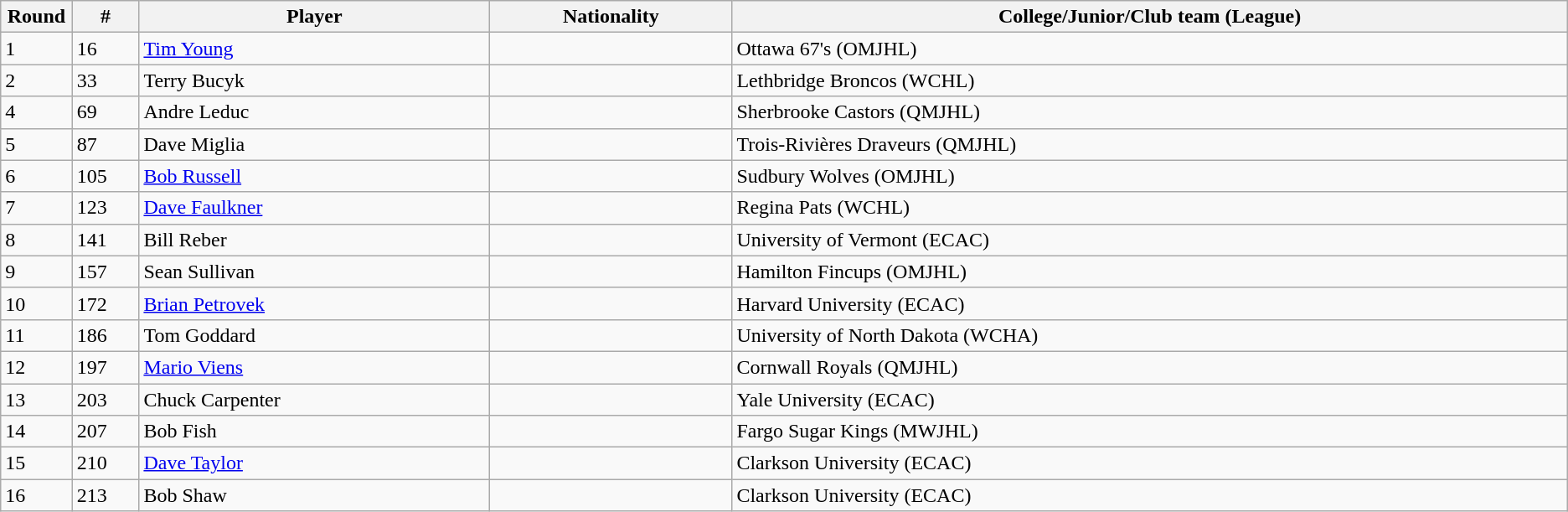<table class="wikitable">
<tr align="center">
<th bgcolor="#DDDDFF" width="4.0%">Round</th>
<th bgcolor="#DDDDFF" width="4.0%">#</th>
<th bgcolor="#DDDDFF" width="21.0%">Player</th>
<th bgcolor="#DDDDFF" width="14.5%">Nationality</th>
<th bgcolor="#DDDDFF" width="50.0%">College/Junior/Club team (League)</th>
</tr>
<tr>
<td>1</td>
<td>16</td>
<td><a href='#'>Tim Young</a></td>
<td></td>
<td>Ottawa 67's (OMJHL)</td>
</tr>
<tr>
<td>2</td>
<td>33</td>
<td>Terry Bucyk</td>
<td></td>
<td>Lethbridge Broncos (WCHL)</td>
</tr>
<tr>
<td>4</td>
<td>69</td>
<td>Andre Leduc</td>
<td></td>
<td>Sherbrooke Castors (QMJHL)</td>
</tr>
<tr>
<td>5</td>
<td>87</td>
<td>Dave Miglia</td>
<td></td>
<td>Trois-Rivières Draveurs (QMJHL)</td>
</tr>
<tr>
<td>6</td>
<td>105</td>
<td><a href='#'>Bob Russell</a></td>
<td></td>
<td>Sudbury Wolves (OMJHL)</td>
</tr>
<tr>
<td>7</td>
<td>123</td>
<td><a href='#'>Dave Faulkner</a></td>
<td></td>
<td>Regina Pats (WCHL)</td>
</tr>
<tr>
<td>8</td>
<td>141</td>
<td>Bill Reber</td>
<td></td>
<td>University of Vermont (ECAC)</td>
</tr>
<tr>
<td>9</td>
<td>157</td>
<td>Sean Sullivan</td>
<td></td>
<td>Hamilton Fincups (OMJHL)</td>
</tr>
<tr>
<td>10</td>
<td>172</td>
<td><a href='#'>Brian Petrovek</a></td>
<td></td>
<td>Harvard University (ECAC)</td>
</tr>
<tr>
<td>11</td>
<td>186</td>
<td>Tom Goddard</td>
<td></td>
<td>University of North Dakota (WCHA)</td>
</tr>
<tr>
<td>12</td>
<td>197</td>
<td><a href='#'>Mario Viens</a></td>
<td></td>
<td>Cornwall Royals (QMJHL)</td>
</tr>
<tr>
<td>13</td>
<td>203</td>
<td>Chuck Carpenter</td>
<td></td>
<td>Yale University (ECAC)</td>
</tr>
<tr>
<td>14</td>
<td>207</td>
<td>Bob Fish</td>
<td></td>
<td>Fargo Sugar Kings (MWJHL)</td>
</tr>
<tr>
<td>15</td>
<td>210</td>
<td><a href='#'>Dave Taylor</a></td>
<td></td>
<td>Clarkson University (ECAC)</td>
</tr>
<tr>
<td>16</td>
<td>213</td>
<td>Bob Shaw</td>
<td></td>
<td>Clarkson University (ECAC)</td>
</tr>
</table>
